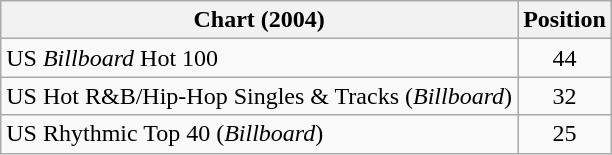<table class="wikitable sortable">
<tr>
<th>Chart (2004)</th>
<th>Position</th>
</tr>
<tr>
<td>US <em>Billboard</em> Hot 100</td>
<td style="text-align:center">44</td>
</tr>
<tr>
<td>US Hot R&B/Hip-Hop Singles & Tracks (<em>Billboard</em>)</td>
<td style="text-align:center">32</td>
</tr>
<tr>
<td>US Rhythmic Top 40 (<em>Billboard</em>)</td>
<td style="text-align:center">25</td>
</tr>
</table>
